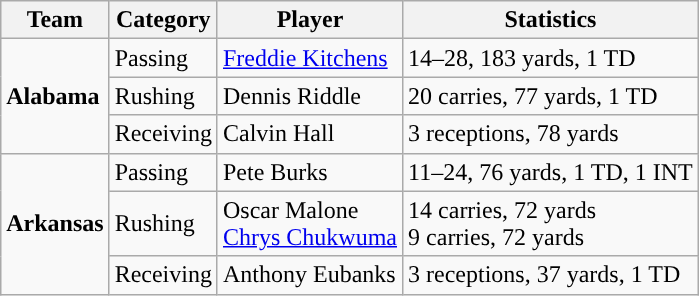<table class="wikitable" style="float: right;">
<tr>
<th>Team</th>
<th>Category</th>
<th>Player</th>
<th>Statistics</th>
</tr>
<tr>
<td rowspan=3><strong>Alabama</strong></td>
<td>Passing</td>
<td><a href='#'>Freddie Kitchens</a></td>
<td>14–28, 183 yards, 1 TD</td>
</tr>
<tr>
<td>Rushing</td>
<td>Dennis Riddle</td>
<td>20 carries, 77 yards, 1 TD</td>
</tr>
<tr>
<td>Receiving</td>
<td>Calvin Hall</td>
<td>3 receptions, 78 yards</td>
</tr>
<tr>
<td rowspan=3><strong>Arkansas</strong></td>
<td>Passing</td>
<td>Pete Burks</td>
<td>11–24, 76 yards, 1 TD, 1 INT</td>
</tr>
<tr>
<td>Rushing</td>
<td>Oscar Malone<br><a href='#'>Chrys Chukwuma</a></td>
<td>14 carries, 72 yards<br>9 carries, 72 yards</td>
</tr>
<tr>
<td>Receiving</td>
<td>Anthony Eubanks</td>
<td>3 receptions, 37 yards, 1 TD</td>
</tr>
</table>
